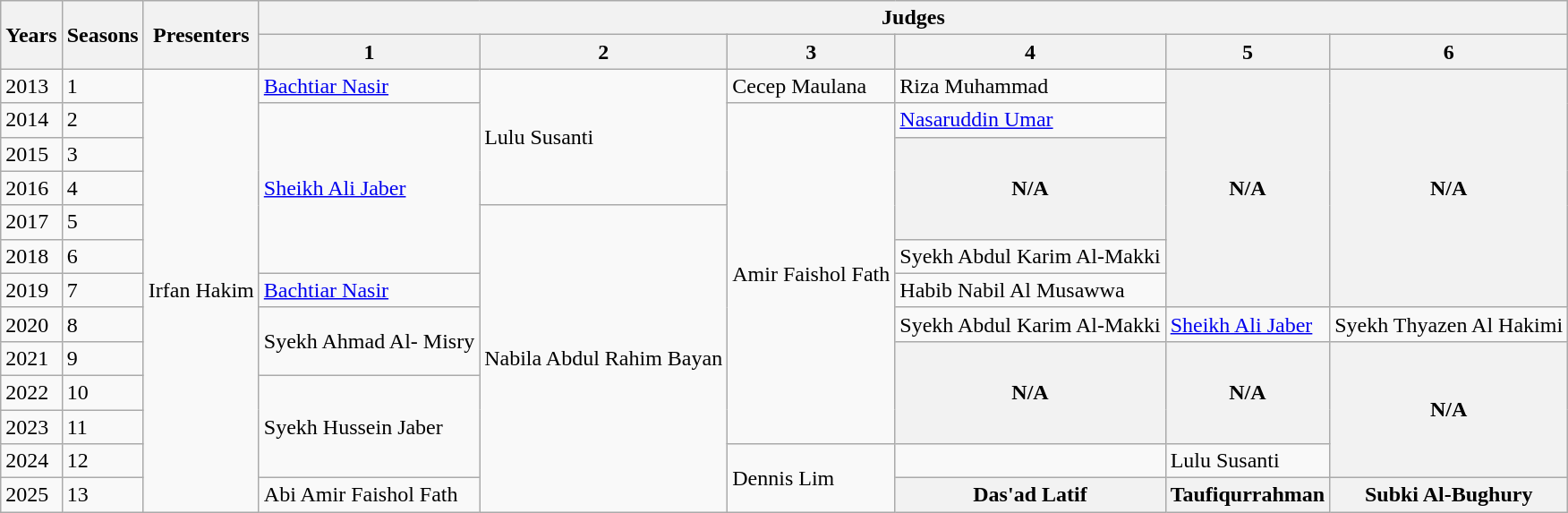<table class="wikitable">
<tr>
<th rowspan="2">Years</th>
<th rowspan="2">Seasons</th>
<th rowspan="2">Presenters</th>
<th colspan="6">Judges</th>
</tr>
<tr>
<th>1</th>
<th>2</th>
<th>3</th>
<th>4</th>
<th>5</th>
<th>6</th>
</tr>
<tr>
<td>2013</td>
<td>1</td>
<td rowspan="13">Irfan Hakim</td>
<td><a href='#'>Bachtiar Nasir</a></td>
<td rowspan="4">Lulu Susanti</td>
<td>Cecep Maulana</td>
<td>Riza Muhammad</td>
<th rowspan="7">N/A</th>
<th rowspan="7">N/A</th>
</tr>
<tr>
<td>2014</td>
<td>2</td>
<td rowspan="5"><a href='#'>Sheikh Ali Jaber</a></td>
<td rowspan="10">Amir Faishol Fath</td>
<td><a href='#'>Nasaruddin Umar</a></td>
</tr>
<tr>
<td>2015</td>
<td>3</td>
<th rowspan="3">N/A</th>
</tr>
<tr>
<td>2016</td>
<td>4</td>
</tr>
<tr>
<td>2017</td>
<td>5</td>
<td rowspan="9">Nabila Abdul Rahim Bayan</td>
</tr>
<tr>
<td>2018</td>
<td>6</td>
<td>Syekh Abdul Karim Al-Makki</td>
</tr>
<tr>
<td>2019</td>
<td>7</td>
<td><a href='#'>Bachtiar Nasir</a></td>
<td>Habib Nabil Al Musawwa</td>
</tr>
<tr>
<td>2020</td>
<td>8</td>
<td rowspan="2">Syekh Ahmad Al- Misry</td>
<td>Syekh Abdul Karim Al-Makki</td>
<td><a href='#'>Sheikh Ali Jaber</a></td>
<td>Syekh Thyazen Al Hakimi</td>
</tr>
<tr>
<td>2021</td>
<td>9</td>
<th rowspan="3">N/A</th>
<th rowspan="3">N/A</th>
<th rowspan="4">N/A</th>
</tr>
<tr>
<td>2022</td>
<td>10</td>
<td rowspan="3">Syekh Hussein Jaber</td>
</tr>
<tr>
<td>2023</td>
<td>11</td>
</tr>
<tr>
<td>2024</td>
<td>12</td>
<td rowspan="2">Dennis Lim</td>
<td></td>
<td>Lulu Susanti</td>
</tr>
<tr>
<td>2025</td>
<td>13</td>
<td>Abi Amir Faishol Fath</td>
<th>Das'ad Latif</th>
<th>Taufiqurrahman</th>
<th>Subki Al-Bughury</th>
</tr>
</table>
